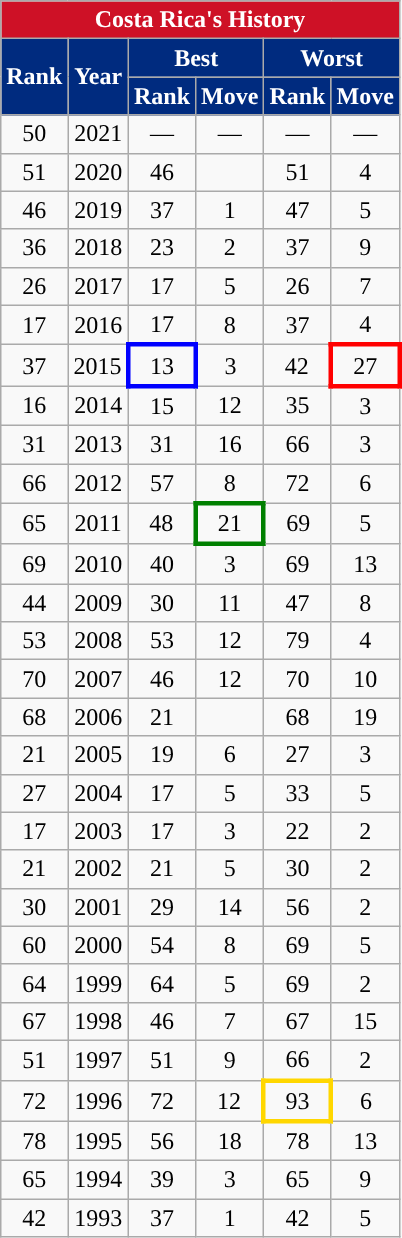<table class="wikitable sortable" style="text-align:center;">
<tr>
<th colspan=9 style="background: #CE1126; color: #FFFFFF;"> Costa Rica's <a href='#'></a> History</th>
</tr>
<tr>
<th rowspan=2 style="background-color: #002B7F; color: #FFFFFF;">Rank</th>
<th rowspan=2 style="background-color: #002B7F; color: #FFFFFF;">Year</th>
<th colspan=2 style="background-color: #002B7F; color: #FFFFFF;">Best</th>
<th colspan=2 style="background-color: #002B7F; color: #FFFFFF;">Worst</th>
</tr>
<tr>
<th style="background-color: #002B7F; color: #FFFFFF;">Rank</th>
<th style="background-color: #002B7F; color: #FFFFFF;">Move</th>
<th style="background-color: #002B7F; color: #FFFFFF;">Rank</th>
<th style="background-color: #002B7F; color: #FFFFFF;">Move</th>
</tr>
<tr>
<td>50</td>
<td>2021</td>
<td>—</td>
<td>—</td>
<td>—</td>
<td>—</td>
</tr>
<tr>
<td>51</td>
<td>2020</td>
<td>46</td>
<td></td>
<td>51</td>
<td> 4</td>
</tr>
<tr>
<td>46</td>
<td>2019</td>
<td>37</td>
<td> 1</td>
<td>47</td>
<td> 5</td>
</tr>
<tr>
<td>36</td>
<td>2018</td>
<td>23</td>
<td> 2</td>
<td>37</td>
<td> 9</td>
</tr>
<tr>
<td>26</td>
<td>2017</td>
<td>17</td>
<td> 5</td>
<td>26</td>
<td> 7</td>
</tr>
<tr>
<td>17</td>
<td>2016</td>
<td>17</td>
<td> 8</td>
<td>37</td>
<td> 4</td>
</tr>
<tr>
<td>37</td>
<td>2015</td>
<td style="border: 3px solid blue">13</td>
<td> 3</td>
<td>42</td>
<td style="border: 3px solid red"> 27</td>
</tr>
<tr>
<td>16</td>
<td>2014</td>
<td>15</td>
<td> 12</td>
<td>35</td>
<td> 3</td>
</tr>
<tr>
<td>31</td>
<td>2013</td>
<td>31</td>
<td> 16</td>
<td>66</td>
<td> 3</td>
</tr>
<tr>
<td>66</td>
<td>2012</td>
<td>57</td>
<td> 8</td>
<td>72</td>
<td> 6</td>
</tr>
<tr>
<td>65</td>
<td>2011</td>
<td>48</td>
<td style="border: 3px solid green"> 21</td>
<td>69</td>
<td> 5</td>
</tr>
<tr>
<td>69</td>
<td>2010</td>
<td>40</td>
<td> 3</td>
<td>69</td>
<td> 13</td>
</tr>
<tr>
<td>44</td>
<td>2009</td>
<td>30</td>
<td> 11</td>
<td>47</td>
<td> 8</td>
</tr>
<tr>
<td>53</td>
<td>2008</td>
<td>53</td>
<td> 12</td>
<td>79</td>
<td> 4</td>
</tr>
<tr>
<td>70</td>
<td>2007</td>
<td>46</td>
<td> 12</td>
<td>70</td>
<td> 10</td>
</tr>
<tr>
<td>68</td>
<td>2006</td>
<td>21</td>
<td></td>
<td>68</td>
<td> 19</td>
</tr>
<tr>
<td>21</td>
<td>2005</td>
<td>19</td>
<td> 6</td>
<td>27</td>
<td> 3</td>
</tr>
<tr>
<td>27</td>
<td>2004</td>
<td>17</td>
<td> 5</td>
<td>33</td>
<td> 5</td>
</tr>
<tr>
<td>17</td>
<td>2003</td>
<td>17</td>
<td> 3</td>
<td>22</td>
<td> 2</td>
</tr>
<tr>
<td>21</td>
<td>2002</td>
<td>21</td>
<td> 5</td>
<td>30</td>
<td> 2</td>
</tr>
<tr>
<td>30</td>
<td>2001</td>
<td>29</td>
<td> 14</td>
<td>56</td>
<td> 2</td>
</tr>
<tr>
<td>60</td>
<td>2000</td>
<td>54</td>
<td> 8</td>
<td>69</td>
<td> 5</td>
</tr>
<tr>
<td>64</td>
<td>1999</td>
<td>64</td>
<td> 5</td>
<td>69</td>
<td> 2</td>
</tr>
<tr>
<td>67</td>
<td>1998</td>
<td>46</td>
<td> 7</td>
<td>67</td>
<td> 15</td>
</tr>
<tr>
<td>51</td>
<td>1997</td>
<td>51</td>
<td> 9</td>
<td>66</td>
<td> 2</td>
</tr>
<tr>
<td>72</td>
<td>1996</td>
<td>72</td>
<td> 12</td>
<td style="border: 3px solid gold">93</td>
<td> 6</td>
</tr>
<tr>
<td>78</td>
<td>1995</td>
<td>56</td>
<td> 18</td>
<td>78</td>
<td> 13</td>
</tr>
<tr>
<td>65</td>
<td>1994</td>
<td>39</td>
<td> 3</td>
<td>65</td>
<td> 9</td>
</tr>
<tr>
<td>42</td>
<td>1993</td>
<td>37</td>
<td> 1</td>
<td>42</td>
<td> 5</td>
</tr>
</table>
